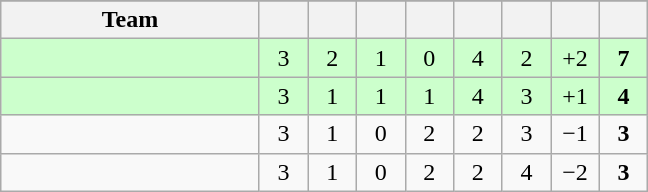<table class="wikitable" style="text-align:center;">
<tr>
</tr>
<tr>
<th width=165>Team</th>
<th width=25></th>
<th width=25></th>
<th width=25></th>
<th width=25></th>
<th width=25></th>
<th width=25></th>
<th width=25></th>
<th width=25></th>
</tr>
<tr style="background:#cfc;">
<td align="left"></td>
<td>3</td>
<td>2</td>
<td>1</td>
<td>0</td>
<td>4</td>
<td>2</td>
<td>+2</td>
<td><strong>7</strong></td>
</tr>
<tr style="background:#cfc;">
<td align="left"></td>
<td>3</td>
<td>1</td>
<td>1</td>
<td>1</td>
<td>4</td>
<td>3</td>
<td>+1</td>
<td><strong>4</strong></td>
</tr>
<tr>
<td align="left"></td>
<td>3</td>
<td>1</td>
<td>0</td>
<td>2</td>
<td>2</td>
<td>3</td>
<td>−1</td>
<td><strong>3</strong></td>
</tr>
<tr>
<td align="left"><strong></strong></td>
<td>3</td>
<td>1</td>
<td>0</td>
<td>2</td>
<td>2</td>
<td>4</td>
<td>−2</td>
<td><strong>3</strong></td>
</tr>
</table>
